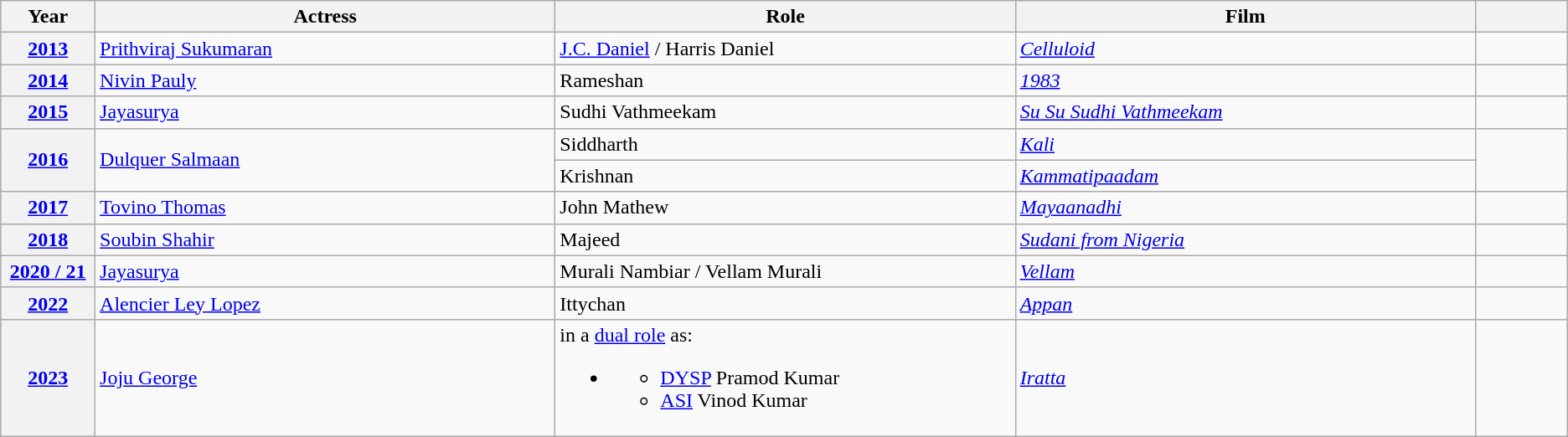<table class="wikitable sortable" style="text-align:left;">
<tr>
<th scope="col" style="width:3%; text-align:center;">Year</th>
<th scope="col" style="width:15%;text-align:center;">Actress</th>
<th scope="col" style="width:15%;text-align:center;">Role</th>
<th scope="col" style="width:15%;text-align:center;">Film</th>
<th scope="col" style="width:3%;text-align:center;"></th>
</tr>
<tr>
<th scope="row" style="text-align:center"><a href='#'>2013</a></th>
<td><a href='#'>Prithviraj Sukumaran</a></td>
<td><a href='#'>J.C. Daniel</a> / Harris Daniel</td>
<td><em><a href='#'>Celluloid</a></em></td>
<td style="text-align:center"></td>
</tr>
<tr>
<th scope="row" style="text-align:center"><a href='#'>2014</a></th>
<td><a href='#'>Nivin Pauly</a></td>
<td>Rameshan</td>
<td><em><a href='#'>1983</a></em></td>
<td style="text-align:center"></td>
</tr>
<tr>
<th scope="row" style="text-align:center"><a href='#'>2015</a></th>
<td><a href='#'>Jayasurya</a></td>
<td>Sudhi Vathmeekam</td>
<td><em><a href='#'>Su Su Sudhi Vathmeekam</a></em></td>
<td style="text-align:center"></td>
</tr>
<tr>
<th rowspan="2" scope="row" style="text-align:center"><a href='#'>2016</a></th>
<td rowspan="2"><a href='#'>Dulquer Salmaan</a></td>
<td>Siddharth</td>
<td><a href='#'><em>Kali</em></a></td>
<td rowspan="2" style="text-align:center"></td>
</tr>
<tr>
<td>Krishnan</td>
<td><em><a href='#'>Kammatipaadam</a></em></td>
</tr>
<tr>
<th scope="row" style="text-align:center"><a href='#'>2017</a></th>
<td><a href='#'>Tovino Thomas</a></td>
<td>John Mathew</td>
<td><em><a href='#'>Mayaanadhi</a></em></td>
<td style="text-align:center"></td>
</tr>
<tr>
<th scope="row" style="text-align:center"><a href='#'>2018</a></th>
<td><a href='#'>Soubin Shahir</a></td>
<td>Majeed</td>
<td><em><a href='#'>Sudani from Nigeria</a></em></td>
<td style="text-align:center"></td>
</tr>
<tr>
<th scope="row" style="text-align:center"><a href='#'>2020 / 21</a></th>
<td><a href='#'>Jayasurya</a></td>
<td>Murali Nambiar / Vellam Murali</td>
<td><a href='#'><em>Vellam</em></a></td>
<td style="text-align:center"></td>
</tr>
<tr>
<th scope="row" style="text-align:center"><a href='#'>2022</a></th>
<td><a href='#'>Alencier Ley Lopez</a></td>
<td>Ittychan</td>
<td><em><a href='#'>Appan</a></em></td>
<td style="text-align:center"></td>
</tr>
<tr>
<th scope="row" style="text-align:center"><a href='#'>2023</a></th>
<td><a href='#'>Joju George</a></td>
<td>in a <a href='#'>dual role</a> as:<br><ul><li><ul><li><a href='#'>DYSP</a> Pramod Kumar</li><li><a href='#'>ASI</a> Vinod Kumar</li></ul></li></ul></td>
<td><em><a href='#'>Iratta</a></em></td>
<td style="text-align:center"></td>
</tr>
</table>
